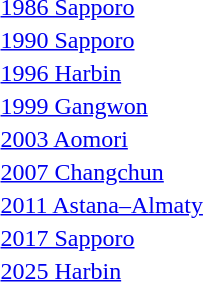<table>
<tr>
<td><a href='#'>1986 Sapporo</a></td>
<td></td>
<td></td>
<td></td>
</tr>
<tr>
<td><a href='#'>1990 Sapporo</a></td>
<td></td>
<td></td>
<td></td>
</tr>
<tr>
<td><a href='#'>1996 Harbin</a></td>
<td></td>
<td></td>
<td></td>
</tr>
<tr>
<td><a href='#'>1999 Gangwon</a></td>
<td></td>
<td></td>
<td></td>
</tr>
<tr>
<td><a href='#'>2003 Aomori</a></td>
<td></td>
<td></td>
<td></td>
</tr>
<tr>
<td rowspan=2><a href='#'>2007 Changchun</a></td>
<td rowspan=2></td>
<td rowspan=2></td>
<td></td>
</tr>
<tr>
<td></td>
</tr>
<tr>
<td><a href='#'>2011 Astana–Almaty</a></td>
<td></td>
<td></td>
<td></td>
</tr>
<tr>
<td><a href='#'>2017 Sapporo</a></td>
<td></td>
<td></td>
<td></td>
</tr>
<tr>
<td><a href='#'>2025 Harbin</a></td>
<td></td>
<td></td>
<td></td>
</tr>
</table>
